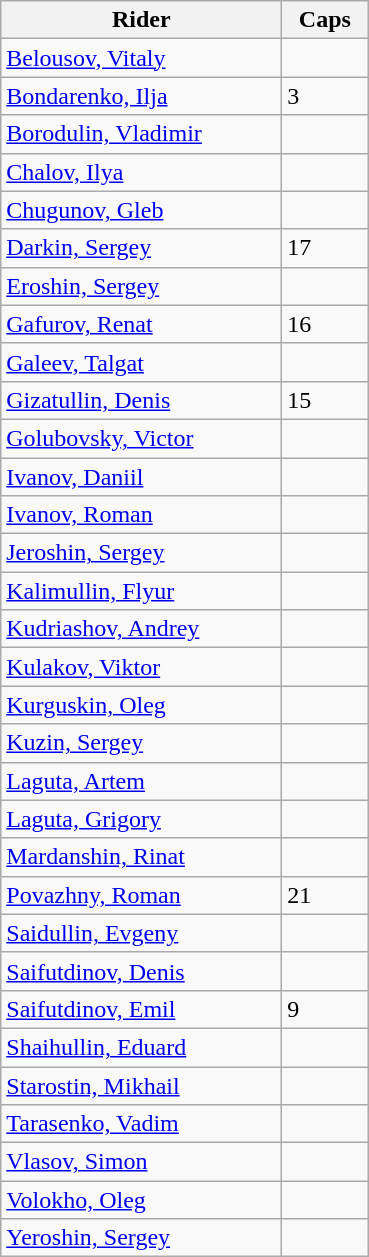<table class="sortable wikitable">
<tr>
<th width="180">Rider</th>
<th width="50">Caps</th>
</tr>
<tr>
<td><a href='#'>Belousov, Vitaly</a></td>
</tr>
<tr>
<td><a href='#'>Bondarenko, Ilja</a></td>
<td>3</td>
</tr>
<tr>
<td><a href='#'>Borodulin, Vladimir</a></td>
<td></td>
</tr>
<tr>
<td><a href='#'>Chalov, Ilya</a></td>
<td></td>
</tr>
<tr>
<td><a href='#'>Chugunov, Gleb</a></td>
<td></td>
</tr>
<tr>
<td><a href='#'>Darkin, Sergey</a></td>
<td>17</td>
</tr>
<tr>
<td><a href='#'>Eroshin, Sergey</a></td>
<td></td>
</tr>
<tr>
<td><a href='#'>Gafurov, Renat</a></td>
<td>16</td>
</tr>
<tr>
<td><a href='#'>Galeev, Talgat</a></td>
<td></td>
</tr>
<tr>
<td><a href='#'>Gizatullin, Denis</a></td>
<td>15</td>
</tr>
<tr>
<td><a href='#'>Golubovsky, Victor</a></td>
<td></td>
</tr>
<tr>
<td><a href='#'>Ivanov, Daniil</a></td>
<td></td>
</tr>
<tr>
<td><a href='#'>Ivanov, Roman</a></td>
<td></td>
</tr>
<tr>
<td><a href='#'>Jeroshin, Sergey</a></td>
<td></td>
</tr>
<tr>
<td><a href='#'>Kalimullin, Flyur</a></td>
<td></td>
</tr>
<tr>
<td><a href='#'>Kudriashov, Andrey</a></td>
<td></td>
</tr>
<tr>
<td><a href='#'>Kulakov, Viktor</a></td>
<td></td>
</tr>
<tr>
<td><a href='#'>Kurguskin, Oleg</a></td>
<td></td>
</tr>
<tr>
<td><a href='#'>Kuzin, Sergey</a></td>
<td></td>
</tr>
<tr>
<td><a href='#'>Laguta, Artem</a></td>
<td></td>
</tr>
<tr>
<td><a href='#'>Laguta, Grigory</a></td>
<td></td>
</tr>
<tr>
<td><a href='#'>Mardanshin, Rinat</a></td>
<td></td>
</tr>
<tr>
<td><a href='#'>Povazhny, Roman</a></td>
<td>21</td>
</tr>
<tr>
<td><a href='#'>Saidullin, Evgeny</a></td>
<td></td>
</tr>
<tr>
<td><a href='#'>Saifutdinov, Denis</a></td>
<td></td>
</tr>
<tr>
<td><a href='#'>Saifutdinov, Emil</a></td>
<td>9</td>
</tr>
<tr>
<td><a href='#'>Shaihullin, Eduard</a></td>
<td></td>
</tr>
<tr>
<td><a href='#'>Starostin, Mikhail</a></td>
<td></td>
</tr>
<tr>
<td><a href='#'>Tarasenko, Vadim</a></td>
<td></td>
</tr>
<tr>
<td><a href='#'>Vlasov, Simon</a></td>
<td></td>
</tr>
<tr>
<td><a href='#'>Volokho, Oleg</a></td>
<td></td>
</tr>
<tr>
<td><a href='#'>Yeroshin, Sergey</a></td>
<td></td>
</tr>
</table>
